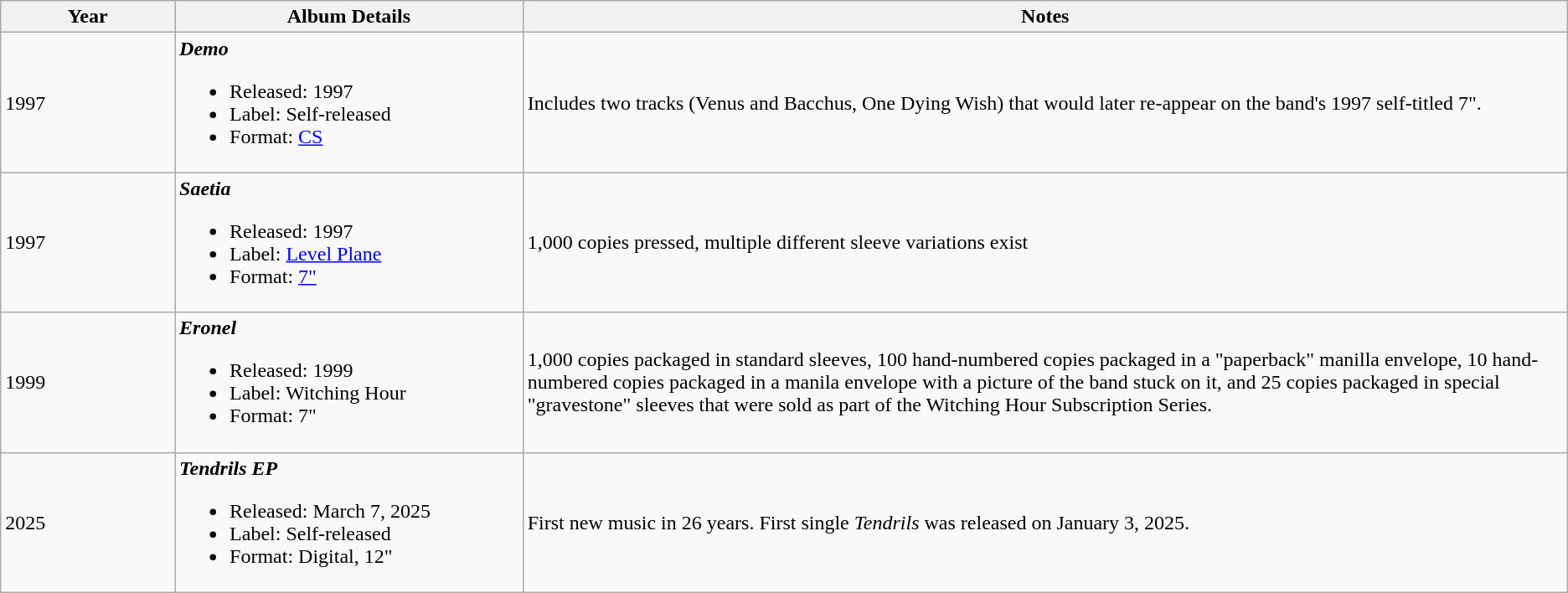<table class ="wikitable">
<tr>
<th style="width: 5%">Year</th>
<th style="width:10%">Album Details</th>
<th style="width:30%">Notes</th>
</tr>
<tr>
<td>1997</td>
<td><strong><em>Demo</em></strong><br><ul><li>Released: 1997</li><li>Label: Self-released</li><li>Format: <a href='#'>CS</a></li></ul></td>
<td>Includes two tracks (Venus and Bacchus, One Dying Wish) that would later re-appear on the band's 1997 self-titled 7".</td>
</tr>
<tr>
<td>1997</td>
<td><strong><em>Saetia</em></strong><br><ul><li>Released: 1997</li><li>Label: <a href='#'>Level Plane</a></li><li>Format: <a href='#'>7"</a></li></ul></td>
<td>1,000 copies pressed, multiple different sleeve variations exist</td>
</tr>
<tr>
<td>1999</td>
<td><strong><em>Eronel</em></strong><br><ul><li>Released: 1999</li><li>Label: Witching Hour</li><li>Format: 7"</li></ul></td>
<td>1,000 copies packaged in standard sleeves, 100 hand-numbered copies packaged in a "paperback" manilla envelope, 10 hand-numbered copies packaged in a manila envelope with a picture of the band stuck on it, and 25 copies packaged in special "gravestone" sleeves that were sold as part of the Witching Hour Subscription Series.</td>
</tr>
<tr>
<td>2025</td>
<td><strong><em>Tendrils EP</em></strong><br><ul><li>Released: March 7, 2025</li><li>Label: Self-released</li><li>Format: Digital, 12"</li></ul></td>
<td>First new music in 26 years. First single <em>Tendrils</em> was released on January 3, 2025.</td>
</tr>
</table>
